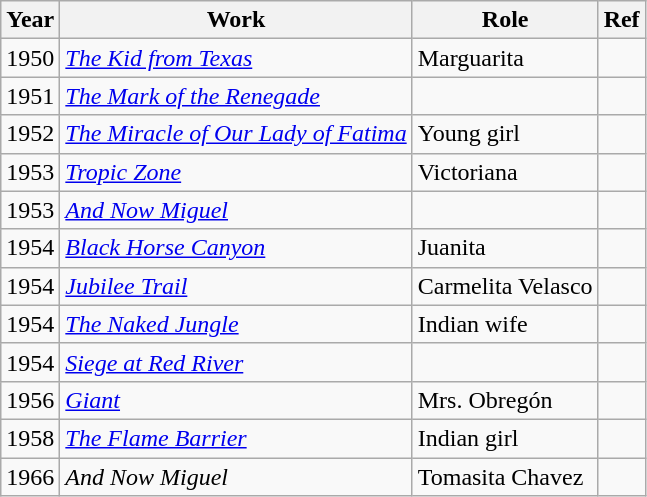<table class="wikitable">
<tr>
<th>Year</th>
<th>Work</th>
<th>Role</th>
<th>Ref</th>
</tr>
<tr>
<td>1950</td>
<td><em><a href='#'>The Kid from Texas</a></em></td>
<td>Marguarita</td>
<td></td>
</tr>
<tr>
<td>1951</td>
<td><em><a href='#'>The Mark of the Renegade</a></em></td>
<td></td>
<td></td>
</tr>
<tr>
<td>1952</td>
<td><em><a href='#'>The Miracle of Our Lady of Fatima</a></em></td>
<td>Young girl</td>
<td></td>
</tr>
<tr>
<td>1953</td>
<td><em><a href='#'>Tropic Zone</a></em></td>
<td>Victoriana</td>
<td></td>
</tr>
<tr>
<td>1953</td>
<td><a href='#'><em>And Now Miguel</em></a></td>
<td></td>
<td></td>
</tr>
<tr>
<td>1954</td>
<td><em><a href='#'>Black Horse Canyon</a></em></td>
<td>Juanita</td>
<td></td>
</tr>
<tr>
<td>1954</td>
<td><em><a href='#'>Jubilee Trail</a></em></td>
<td>Carmelita Velasco</td>
<td></td>
</tr>
<tr>
<td>1954</td>
<td><em><a href='#'>The Naked Jungle</a></em></td>
<td>Indian wife</td>
<td></td>
</tr>
<tr>
<td>1954</td>
<td><em><a href='#'>Siege at Red River</a></em></td>
<td></td>
<td></td>
</tr>
<tr>
<td>1956</td>
<td><em><a href='#'>Giant</a></em></td>
<td>Mrs. Obregón</td>
<td></td>
</tr>
<tr>
<td>1958</td>
<td><em><a href='#'>The Flame Barrier</a></em></td>
<td>Indian girl</td>
<td></td>
</tr>
<tr>
<td>1966</td>
<td><em>And Now Miguel</em></td>
<td>Tomasita Chavez</td>
<td></td>
</tr>
</table>
